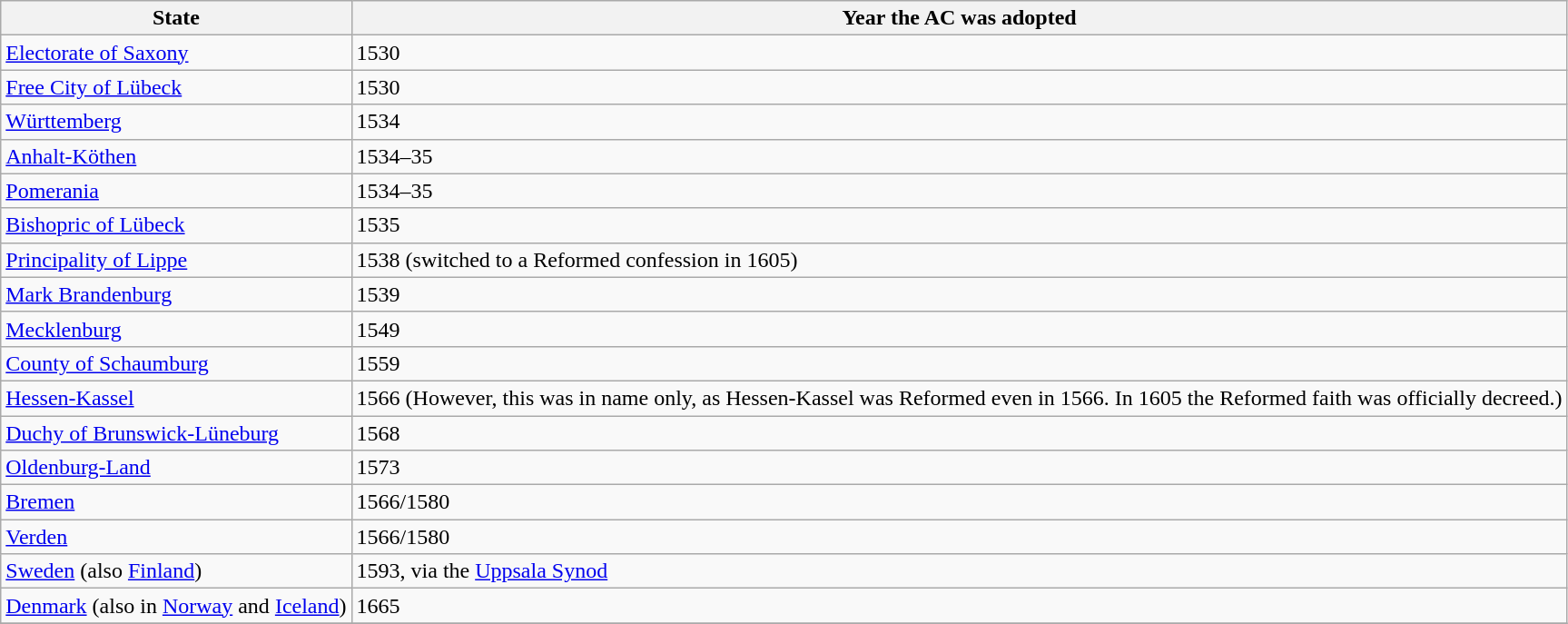<table class="wikitable">
<tr>
<th>State</th>
<th>Year the AC was adopted</th>
</tr>
<tr>
<td><a href='#'>Electorate of Saxony</a></td>
<td>1530</td>
</tr>
<tr>
<td><a href='#'>Free City of Lübeck</a></td>
<td>1530</td>
</tr>
<tr>
<td><a href='#'>Württemberg</a></td>
<td>1534</td>
</tr>
<tr>
<td><a href='#'>Anhalt-Köthen</a></td>
<td>1534–35</td>
</tr>
<tr>
<td><a href='#'>Pomerania</a></td>
<td>1534–35</td>
</tr>
<tr>
<td><a href='#'>Bishopric of Lübeck</a></td>
<td>1535</td>
</tr>
<tr>
<td><a href='#'>Principality of Lippe</a></td>
<td>1538 (switched to a Reformed confession in 1605)</td>
</tr>
<tr>
<td><a href='#'>Mark Brandenburg</a></td>
<td>1539</td>
</tr>
<tr>
<td><a href='#'>Mecklenburg</a></td>
<td>1549</td>
</tr>
<tr>
<td><a href='#'>County of Schaumburg</a></td>
<td>1559</td>
</tr>
<tr>
<td><a href='#'>Hessen-Kassel</a></td>
<td>1566 (However, this was in name only, as Hessen-Kassel was Reformed even in 1566. In 1605 the Reformed faith was officially decreed.)</td>
</tr>
<tr>
<td><a href='#'>Duchy of Brunswick-Lüneburg</a></td>
<td>1568</td>
</tr>
<tr>
<td><a href='#'>Oldenburg-Land</a></td>
<td>1573</td>
</tr>
<tr>
<td><a href='#'>Bremen</a></td>
<td>1566/1580</td>
</tr>
<tr>
<td><a href='#'>Verden</a></td>
<td>1566/1580</td>
</tr>
<tr>
<td><a href='#'>Sweden</a> (also <a href='#'>Finland</a>)</td>
<td>1593, via the <a href='#'>Uppsala Synod</a></td>
</tr>
<tr>
<td><a href='#'>Denmark</a> (also in <a href='#'>Norway</a> and <a href='#'>Iceland</a>)</td>
<td>1665</td>
</tr>
<tr>
</tr>
</table>
